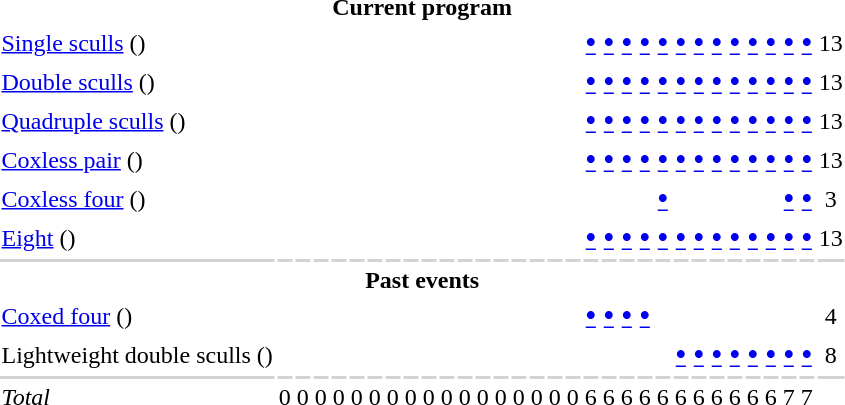<table>
<tr>
</tr>
<tr align=center>
<td colspan=32 align=center><strong>Current program</strong></td>
</tr>
<tr align=center>
<td align=left><a href='#'>Single sculls</a> ()</td>
<td></td>
<td></td>
<td></td>
<td></td>
<td></td>
<td></td>
<td></td>
<td></td>
<td></td>
<td></td>
<td></td>
<td></td>
<td></td>
<td></td>
<td></td>
<td></td>
<td></td>
<td><big><strong><a href='#'>•</a></strong></big></td>
<td><big><strong><a href='#'>•</a></strong></big></td>
<td><big><strong><a href='#'>•</a></strong></big></td>
<td><big><strong><a href='#'>•</a></strong></big></td>
<td><big><strong><a href='#'>•</a></strong></big></td>
<td><big><strong><a href='#'>•</a></strong></big></td>
<td><big><strong><a href='#'>•</a></strong></big></td>
<td><big><strong><a href='#'>•</a></strong></big></td>
<td><big><strong><a href='#'>•</a></strong></big></td>
<td><big><strong><a href='#'>•</a></strong></big></td>
<td><big><strong><a href='#'>•</a></strong></big></td>
<td><big><strong><a href='#'>•</a></strong></big></td>
<td><big><strong><a href='#'>•</a></strong></big></td>
<td>13</td>
</tr>
<tr align=center>
<td align=left><a href='#'>Double sculls</a> ()</td>
<td></td>
<td></td>
<td></td>
<td></td>
<td></td>
<td></td>
<td></td>
<td></td>
<td></td>
<td></td>
<td></td>
<td></td>
<td></td>
<td></td>
<td></td>
<td></td>
<td></td>
<td><big><strong><a href='#'>•</a></strong></big></td>
<td><big><strong><a href='#'>•</a></strong></big></td>
<td><big><strong><a href='#'>•</a></strong></big></td>
<td><big><strong><a href='#'>•</a></strong></big></td>
<td><big><strong><a href='#'>•</a></strong></big></td>
<td><big><strong><a href='#'>•</a></strong></big></td>
<td><big><strong><a href='#'>•</a></strong></big></td>
<td><big><strong><a href='#'>•</a></strong></big></td>
<td><big><strong><a href='#'>•</a></strong></big></td>
<td><big><strong><a href='#'>•</a></strong></big></td>
<td><big><strong><a href='#'>•</a></strong></big></td>
<td><big><strong><a href='#'>•</a></strong></big></td>
<td><big><strong><a href='#'>•</a></strong></big></td>
<td>13</td>
</tr>
<tr align=center>
<td align=left><a href='#'>Quadruple sculls</a> ()</td>
<td></td>
<td></td>
<td></td>
<td></td>
<td></td>
<td></td>
<td></td>
<td></td>
<td></td>
<td></td>
<td></td>
<td></td>
<td></td>
<td></td>
<td></td>
<td></td>
<td></td>
<td><big><strong><a href='#'>•</a></strong></big></td>
<td><big><strong><a href='#'>•</a></strong></big></td>
<td><big><strong><a href='#'>•</a></strong></big></td>
<td><big><strong><a href='#'>•</a></strong></big></td>
<td><big><strong><a href='#'>•</a></strong></big></td>
<td><big><strong><a href='#'>•</a></strong></big></td>
<td><big><strong><a href='#'>•</a></strong></big></td>
<td><big><strong><a href='#'>•</a></strong></big></td>
<td><big><strong><a href='#'>•</a></strong></big></td>
<td><big><strong><a href='#'>•</a></strong></big></td>
<td><big><strong><a href='#'>•</a></strong></big></td>
<td><big><strong><a href='#'>•</a></strong></big></td>
<td><big><strong><a href='#'>•</a></strong></big></td>
<td>13</td>
</tr>
<tr align=center>
<td align=left><a href='#'>Coxless pair</a> ()</td>
<td></td>
<td></td>
<td></td>
<td></td>
<td></td>
<td></td>
<td></td>
<td></td>
<td></td>
<td></td>
<td></td>
<td></td>
<td></td>
<td></td>
<td></td>
<td></td>
<td></td>
<td><big><strong><a href='#'>•</a></strong></big></td>
<td><big><strong><a href='#'>•</a></strong></big></td>
<td><big><strong><a href='#'>•</a></strong></big></td>
<td><big><strong><a href='#'>•</a></strong></big></td>
<td><big><strong><a href='#'>•</a></strong></big></td>
<td><big><strong><a href='#'>•</a></strong></big></td>
<td><big><strong><a href='#'>•</a></strong></big></td>
<td><big><strong><a href='#'>•</a></strong></big></td>
<td><big><strong><a href='#'>•</a></strong></big></td>
<td><big><strong><a href='#'>•</a></strong></big></td>
<td><big><strong><a href='#'>•</a></strong></big></td>
<td><big><strong><a href='#'>•</a></strong></big></td>
<td><big><strong><a href='#'>•</a></strong></big></td>
<td>13</td>
</tr>
<tr align=center>
<td align=left><a href='#'>Coxless four</a> ()</td>
<td></td>
<td></td>
<td></td>
<td></td>
<td></td>
<td></td>
<td></td>
<td></td>
<td></td>
<td></td>
<td></td>
<td></td>
<td></td>
<td></td>
<td></td>
<td></td>
<td></td>
<td></td>
<td></td>
<td></td>
<td></td>
<td><big><strong><a href='#'>•</a></strong></big></td>
<td></td>
<td></td>
<td></td>
<td></td>
<td></td>
<td></td>
<td><big><strong><a href='#'>•</a></strong></big></td>
<td><big><strong><a href='#'>•</a></strong></big></td>
<td>3</td>
</tr>
<tr align=center>
<td align=left><a href='#'>Eight</a> ()</td>
<td></td>
<td></td>
<td></td>
<td></td>
<td></td>
<td></td>
<td></td>
<td></td>
<td></td>
<td></td>
<td></td>
<td></td>
<td></td>
<td></td>
<td></td>
<td></td>
<td></td>
<td><big><strong><a href='#'>•</a></strong></big></td>
<td><big><strong><a href='#'>•</a></strong></big></td>
<td><big><strong><a href='#'>•</a></strong></big></td>
<td><big><strong><a href='#'>•</a></strong></big></td>
<td><big><strong><a href='#'>•</a></strong></big></td>
<td><big><strong><a href='#'>•</a></strong></big></td>
<td><big><strong><a href='#'>•</a></strong></big></td>
<td><big><strong><a href='#'>•</a></strong></big></td>
<td><big><strong><a href='#'>•</a></strong></big></td>
<td><big><strong><a href='#'>•</a></strong></big></td>
<td><big><strong><a href='#'>•</a></strong></big></td>
<td><big><strong><a href='#'>•</a></strong></big></td>
<td><big><strong><a href='#'>•</a></strong></big></td>
<td>13</td>
</tr>
<tr bgcolor=lightgray>
<td></td>
<td></td>
<td></td>
<td></td>
<td></td>
<td></td>
<td></td>
<td></td>
<td></td>
<td></td>
<td></td>
<td></td>
<td></td>
<td></td>
<td></td>
<td></td>
<td></td>
<td></td>
<td></td>
<td></td>
<td></td>
<td></td>
<td></td>
<td></td>
<td></td>
<td></td>
<td></td>
<td></td>
<td></td>
<td></td>
<td></td>
<td></td>
</tr>
<tr align=center>
<td colspan=32 align=center><strong>Past events</strong></td>
</tr>
<tr align=center>
<td align=left><a href='#'>Coxed four</a> ()</td>
<td></td>
<td></td>
<td></td>
<td></td>
<td></td>
<td></td>
<td></td>
<td></td>
<td></td>
<td></td>
<td></td>
<td></td>
<td></td>
<td></td>
<td></td>
<td></td>
<td></td>
<td><big><strong><a href='#'>•</a></strong></big></td>
<td><big><strong><a href='#'>•</a></strong></big></td>
<td><big><strong><a href='#'>•</a></strong></big></td>
<td><big><strong><a href='#'>•</a></strong></big></td>
<td></td>
<td></td>
<td></td>
<td></td>
<td></td>
<td></td>
<td></td>
<td></td>
<td></td>
<td>4</td>
</tr>
<tr align=center>
<td align=left>Lightweight double sculls ()</td>
<td></td>
<td></td>
<td></td>
<td></td>
<td></td>
<td></td>
<td></td>
<td></td>
<td></td>
<td></td>
<td></td>
<td></td>
<td></td>
<td></td>
<td></td>
<td></td>
<td></td>
<td></td>
<td></td>
<td></td>
<td></td>
<td></td>
<td><big><strong><a href='#'>•</a></strong></big></td>
<td><big><strong><a href='#'>•</a></strong></big></td>
<td><big><strong><a href='#'>•</a></strong></big></td>
<td><big><strong><a href='#'>•</a></strong></big></td>
<td><big><strong><a href='#'>•</a></strong></big></td>
<td><big><strong><a href='#'>•</a></strong></big></td>
<td><big><strong><a href='#'>•</a></strong></big></td>
<td><big><strong><a href='#'>•</a></strong></big></td>
<td>8</td>
</tr>
<tr bgcolor=lightgray>
<td></td>
<td></td>
<td></td>
<td></td>
<td></td>
<td></td>
<td></td>
<td></td>
<td></td>
<td></td>
<td></td>
<td></td>
<td></td>
<td></td>
<td></td>
<td></td>
<td></td>
<td></td>
<td></td>
<td></td>
<td></td>
<td></td>
<td></td>
<td></td>
<td></td>
<td></td>
<td></td>
<td></td>
<td></td>
<td></td>
<td></td>
<td></td>
</tr>
<tr align=center>
<td align=left><em>Total</em></td>
<td>0</td>
<td>0</td>
<td>0</td>
<td>0</td>
<td>0</td>
<td>0</td>
<td>0</td>
<td>0</td>
<td>0</td>
<td>0</td>
<td>0</td>
<td>0</td>
<td>0</td>
<td>0</td>
<td>0</td>
<td>0</td>
<td>0</td>
<td>6</td>
<td>6</td>
<td>6</td>
<td>6</td>
<td>6</td>
<td>6</td>
<td>6</td>
<td>6</td>
<td>6</td>
<td>6</td>
<td>6</td>
<td>7</td>
<td>7</td>
<td></td>
</tr>
</table>
